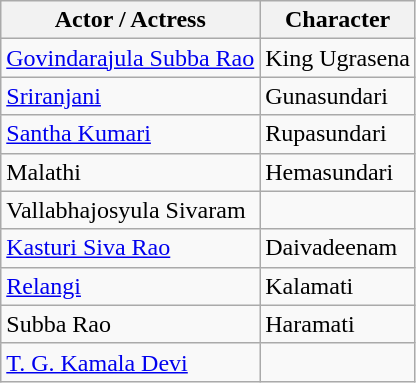<table class="wikitable">
<tr>
<th>Actor / Actress</th>
<th>Character</th>
</tr>
<tr>
<td><a href='#'>Govindarajula Subba Rao</a></td>
<td>King Ugrasena</td>
</tr>
<tr>
<td><a href='#'>Sriranjani</a></td>
<td>Gunasundari</td>
</tr>
<tr>
<td><a href='#'>Santha Kumari</a></td>
<td>Rupasundari</td>
</tr>
<tr>
<td>Malathi</td>
<td>Hemasundari</td>
</tr>
<tr>
<td>Vallabhajosyula Sivaram</td>
<td></td>
</tr>
<tr>
<td><a href='#'>Kasturi Siva Rao</a></td>
<td>Daivadeenam</td>
</tr>
<tr>
<td><a href='#'>Relangi</a></td>
<td>Kalamati</td>
</tr>
<tr>
<td>Subba Rao</td>
<td>Haramati</td>
</tr>
<tr>
<td><a href='#'>T. G. Kamala Devi</a></td>
<td></td>
</tr>
</table>
